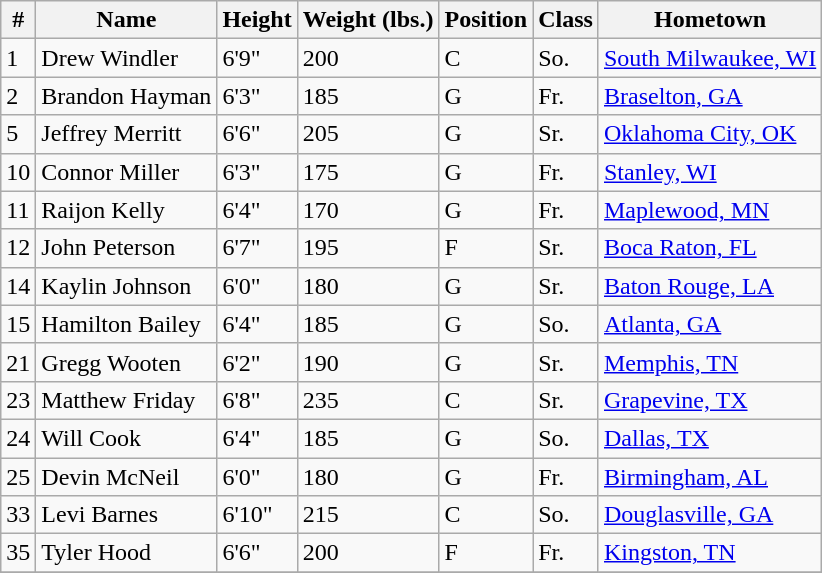<table class="wikitable">
<tr>
<th>#</th>
<th>Name</th>
<th>Height</th>
<th>Weight (lbs.)</th>
<th>Position</th>
<th>Class</th>
<th>Hometown</th>
</tr>
<tr>
<td>1</td>
<td>Drew Windler</td>
<td>6'9"</td>
<td>200</td>
<td>C</td>
<td>So.</td>
<td><a href='#'>South Milwaukee, WI</a></td>
</tr>
<tr>
<td>2</td>
<td>Brandon Hayman</td>
<td>6'3"</td>
<td>185</td>
<td>G</td>
<td>Fr.</td>
<td><a href='#'>Braselton, GA</a></td>
</tr>
<tr>
<td>5</td>
<td>Jeffrey Merritt</td>
<td>6'6"</td>
<td>205</td>
<td>G</td>
<td>Sr.</td>
<td><a href='#'>Oklahoma City, OK</a></td>
</tr>
<tr>
<td>10</td>
<td>Connor Miller</td>
<td>6'3"</td>
<td>175</td>
<td>G</td>
<td>Fr.</td>
<td><a href='#'>Stanley, WI</a></td>
</tr>
<tr>
<td>11</td>
<td>Raijon Kelly</td>
<td>6'4"</td>
<td>170</td>
<td>G</td>
<td>Fr.</td>
<td><a href='#'>Maplewood, MN</a></td>
</tr>
<tr>
<td>12</td>
<td>John Peterson</td>
<td>6'7"</td>
<td>195</td>
<td>F</td>
<td>Sr.</td>
<td><a href='#'>Boca Raton, FL</a></td>
</tr>
<tr>
<td>14</td>
<td>Kaylin Johnson</td>
<td>6'0"</td>
<td>180</td>
<td>G</td>
<td>Sr.</td>
<td><a href='#'>Baton Rouge, LA</a></td>
</tr>
<tr>
<td>15</td>
<td>Hamilton Bailey</td>
<td>6'4"</td>
<td>185</td>
<td>G</td>
<td>So.</td>
<td><a href='#'>Atlanta, GA</a></td>
</tr>
<tr>
<td>21</td>
<td>Gregg Wooten</td>
<td>6'2"</td>
<td>190</td>
<td>G</td>
<td>Sr.</td>
<td><a href='#'>Memphis, TN</a></td>
</tr>
<tr>
<td>23</td>
<td>Matthew Friday</td>
<td>6'8"</td>
<td>235</td>
<td>C</td>
<td>Sr.</td>
<td><a href='#'>Grapevine, TX</a></td>
</tr>
<tr>
<td>24</td>
<td>Will Cook</td>
<td>6'4"</td>
<td>185</td>
<td>G</td>
<td>So.</td>
<td><a href='#'>Dallas, TX</a></td>
</tr>
<tr>
<td>25</td>
<td>Devin McNeil</td>
<td>6'0"</td>
<td>180</td>
<td>G</td>
<td>Fr.</td>
<td><a href='#'>Birmingham, AL</a></td>
</tr>
<tr>
<td>33</td>
<td>Levi Barnes</td>
<td>6'10"</td>
<td>215</td>
<td>C</td>
<td>So.</td>
<td><a href='#'>Douglasville, GA</a></td>
</tr>
<tr>
<td>35</td>
<td>Tyler Hood</td>
<td>6'6"</td>
<td>200</td>
<td>F</td>
<td>Fr.</td>
<td><a href='#'>Kingston, TN</a></td>
</tr>
<tr>
</tr>
</table>
